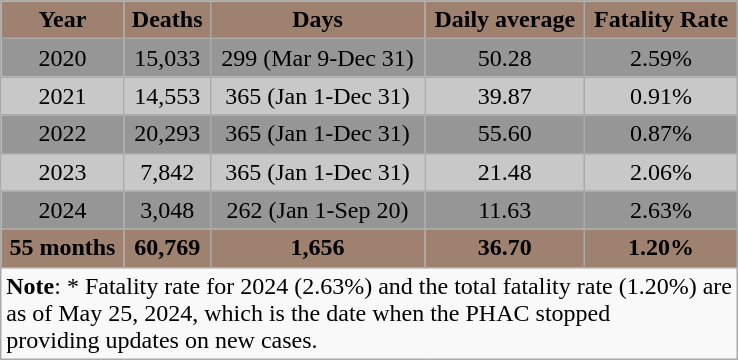<table class="wikitable" style="text-align:center">
<tr>
<th style="background:#9F8170">Year</th>
<th style="background:#9F8170">Deaths</th>
<th style="background:#9F8170">Days</th>
<th style="background:#9F8170">Daily average</th>
<th style="background:#9F8170">Fatality Rate</th>
</tr>
<tr>
<td style="background:#969696">2020</td>
<td style="background:#969696">15,033</td>
<td style="background:#969696">299 (Mar 9-Dec 31)</td>
<td style="background:#969696">50.28</td>
<td style="background:#969696">2.59%</td>
</tr>
<tr>
<td style="background:#C8C8C8">2021</td>
<td style="background:#C8C8C8">14,553</td>
<td style="background:#C8C8C8">365 (Jan 1-Dec 31)</td>
<td style="background:#C8C8C8">39.87</td>
<td style="background:#C8C8C8">0.91%</td>
</tr>
<tr>
<td style="background:#969696">2022</td>
<td style="background:#969696">20,293</td>
<td style="background:#969696">365 (Jan 1-Dec 31)</td>
<td style="background:#969696">55.60</td>
<td style="background:#969696">0.87%</td>
</tr>
<tr>
<td style="background:#C8C8C8">2023</td>
<td style="background:#C8C8C8">7,842</td>
<td style="background:#C8C8C8">365 (Jan 1-Dec 31)</td>
<td style="background:#C8C8C8">21.48</td>
<td style="background:#C8C8C8">2.06%</td>
</tr>
<tr>
<td style="background:#969696">2024</td>
<td style="background:#969696">3,048</td>
<td style="background:#969696">262 (Jan 1-Sep 20)</td>
<td style="background:#969696">11.63</td>
<td style="background:#969696">2.63%</td>
</tr>
<tr>
<td style="background:#9F8170"><strong>55 months</strong></td>
<td style="background:#9F8170"><strong>60,769</strong></td>
<td style="background:#9F8170"><strong>1,656</strong></td>
<td style="background:#9F8170"><strong>36.70</strong></td>
<td style="background:#9F8170"><strong>1.20%</strong></td>
</tr>
<tr>
<td colspan="5" style="text-align:left;"><strong>Note</strong>: * Fatality rate for 2024 (2.63%) and the total fatality rate (1.20%) are<br>as of May 25, 2024, which is the date when the PHAC stopped<br>providing updates on new cases.</td>
</tr>
</table>
